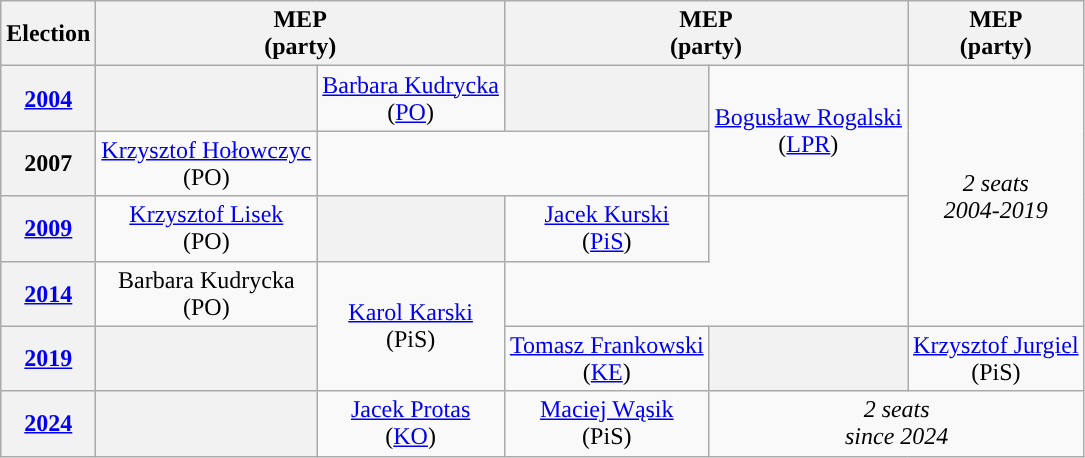<table class= "wikitable" style= "text-align:center">
<tr>
<th>Election</th>
<th colspan=2>MEP<br>(party)</th>
<th colspan=2>MEP<br>(party)</th>
<th colspan=2>MEP<br>(party)</th>
</tr>
<tr>
<th><a href='#'>2004</a></th>
<th style="background-color: "></th>
<td rowspan=1><a href='#'>Barbara Kudrycka</a><br>(<a href='#'>PO</a>)</td>
<th style="background-color: "></th>
<td rowspan=2><a href='#'>Bogusław Rogalski</a><br>(<a href='#'>LPR</a>)</td>
<td colspan=2 rowspan=4><em>2 seats<br>2004-2019</em></td>
</tr>
<tr>
<th>2007</th>
<td rowspan=1><a href='#'>Krzysztof Hołowczyc</a><br>(PO)</td>
</tr>
<tr>
<th><a href='#'>2009</a></th>
<td rowspan=1><a href='#'>Krzysztof Lisek</a><br>(PO)</td>
<th style="background-color: "></th>
<td rowspan=1><a href='#'>Jacek Kurski</a><br>(<a href='#'>PiS</a>)</td>
</tr>
<tr>
<th><a href='#'>2014</a></th>
<td rowspan=1>Barbara Kudrycka<br>(PO)</td>
<td rowspan=2><a href='#'>Karol Karski</a><br>(PiS)</td>
</tr>
<tr>
<th><a href='#'>2019</a></th>
<th style="background-color: "></th>
<td rowspan=1><a href='#'>Tomasz Frankowski</a><br>(<a href='#'>KE</a>)</td>
<th style="background-color: "></th>
<td rowspan=1><a href='#'>Krzysztof Jurgiel</a><br>(PiS)</td>
</tr>
<tr>
<th><a href='#'>2024</a></th>
<th style="background-color: "></th>
<td rowspan=1><a href='#'>Jacek Protas</a><br>(<a href='#'>KO</a>)</td>
<td rowspan=1><a href='#'>Maciej Wąsik</a><br>(PiS)</td>
<td colspan=2 rowspan=1><em>2 seats<br>since 2024</em></td>
</tr>
</table>
